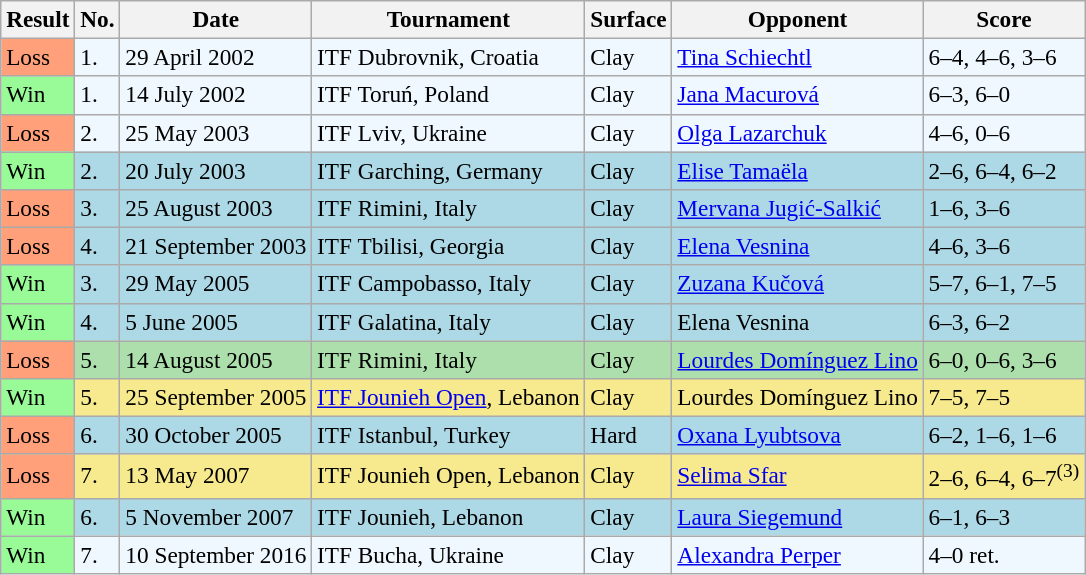<table class="sortable wikitable" style="font-size:97%;">
<tr>
<th>Result</th>
<th>No.</th>
<th>Date</th>
<th>Tournament</th>
<th>Surface</th>
<th>Opponent</th>
<th class="unsortable">Score</th>
</tr>
<tr style="background:#f0f8ff;">
<td style="background:#ffa07a;">Loss</td>
<td>1.</td>
<td>29 April 2002</td>
<td>ITF Dubrovnik, Croatia</td>
<td>Clay</td>
<td> <a href='#'>Tina Schiechtl</a></td>
<td>6–4, 4–6, 3–6</td>
</tr>
<tr style="background:#f0f8ff;">
<td style="background:#98fb98;">Win</td>
<td>1.</td>
<td>14 July 2002</td>
<td>ITF Toruń, Poland</td>
<td>Clay</td>
<td> <a href='#'>Jana Macurová</a></td>
<td>6–3, 6–0</td>
</tr>
<tr style="background:#f0f8ff;">
<td style="background:#ffa07a;">Loss</td>
<td>2.</td>
<td>25 May 2003</td>
<td>ITF Lviv, Ukraine</td>
<td>Clay</td>
<td> <a href='#'>Olga Lazarchuk</a></td>
<td>4–6, 0–6</td>
</tr>
<tr style="background:lightblue;">
<td style="background:#98fb98;">Win</td>
<td>2.</td>
<td>20 July 2003</td>
<td>ITF Garching, Germany</td>
<td>Clay</td>
<td> <a href='#'>Elise Tamaëla</a></td>
<td>2–6, 6–4, 6–2</td>
</tr>
<tr style="background:lightblue;">
<td style="background:#ffa07a;">Loss</td>
<td>3.</td>
<td>25 August 2003</td>
<td>ITF Rimini, Italy</td>
<td>Clay</td>
<td> <a href='#'>Mervana Jugić-Salkić</a></td>
<td>1–6, 3–6</td>
</tr>
<tr style="background:lightblue;">
<td style="background:#ffa07a;">Loss</td>
<td>4.</td>
<td>21 September 2003</td>
<td>ITF Tbilisi, Georgia</td>
<td>Clay</td>
<td> <a href='#'>Elena Vesnina</a></td>
<td>4–6, 3–6</td>
</tr>
<tr style="background:lightblue;">
<td style="background:#98fb98;">Win</td>
<td>3.</td>
<td>29 May 2005</td>
<td>ITF Campobasso, Italy</td>
<td>Clay</td>
<td> <a href='#'>Zuzana Kučová</a></td>
<td>5–7, 6–1, 7–5</td>
</tr>
<tr style="background:lightblue;">
<td style="background:#98fb98;">Win</td>
<td>4.</td>
<td>5 June 2005</td>
<td>ITF Galatina, Italy</td>
<td>Clay</td>
<td> Elena Vesnina</td>
<td>6–3, 6–2</td>
</tr>
<tr style="background:#addfad;">
<td style="background:#ffa07a;">Loss</td>
<td>5.</td>
<td>14 August 2005</td>
<td>ITF Rimini, Italy</td>
<td>Clay</td>
<td> <a href='#'>Lourdes Domínguez Lino</a></td>
<td>6–0, 0–6, 3–6</td>
</tr>
<tr style="background:#f7e98e;">
<td style="background:#98fb98;">Win</td>
<td>5.</td>
<td>25 September 2005</td>
<td><a href='#'>ITF Jounieh Open</a>, Lebanon</td>
<td>Clay</td>
<td> Lourdes Domínguez Lino</td>
<td>7–5, 7–5</td>
</tr>
<tr style="background:lightblue;">
<td style="background:#ffa07a;">Loss</td>
<td>6.</td>
<td>30 October 2005</td>
<td>ITF Istanbul, Turkey</td>
<td>Hard</td>
<td> <a href='#'>Oxana Lyubtsova</a></td>
<td>6–2, 1–6, 1–6</td>
</tr>
<tr style="background:#f7e98e;">
<td style="background:#ffa07a;">Loss</td>
<td>7.</td>
<td>13 May 2007</td>
<td>ITF Jounieh Open, Lebanon</td>
<td>Clay</td>
<td> <a href='#'>Selima Sfar</a></td>
<td>2–6, 6–4, 6–7<sup>(3)</sup></td>
</tr>
<tr style="background:lightblue;">
<td style="background:#98fb98;">Win</td>
<td>6.</td>
<td>5 November 2007</td>
<td>ITF Jounieh, Lebanon</td>
<td>Clay</td>
<td> <a href='#'>Laura Siegemund</a></td>
<td>6–1, 6–3</td>
</tr>
<tr style="background:#f0f8ff;">
<td style="background:#98fb98;">Win</td>
<td>7.</td>
<td>10 September 2016</td>
<td>ITF Bucha, Ukraine</td>
<td>Clay</td>
<td> <a href='#'>Alexandra Perper</a></td>
<td>4–0 ret.</td>
</tr>
</table>
